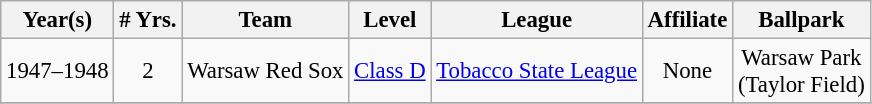<table class="wikitable" style="text-align:center; font-size: 95%;">
<tr>
<th>Year(s)</th>
<th># Yrs.</th>
<th>Team</th>
<th>Level</th>
<th>League</th>
<th>Affiliate</th>
<th>Ballpark</th>
</tr>
<tr>
<td>1947–1948</td>
<td>2</td>
<td>Warsaw Red Sox</td>
<td><a href='#'>Class D</a></td>
<td><a href='#'>Tobacco State League</a></td>
<td>None</td>
<td>Warsaw Park<br>(Taylor Field)</td>
</tr>
<tr>
</tr>
</table>
